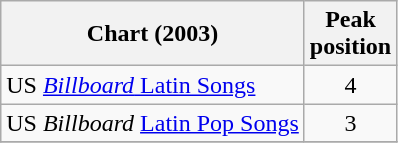<table class="wikitable">
<tr>
<th align="left">Chart (2003)</th>
<th align="left">Peak<br>position</th>
</tr>
<tr>
<td align="left">US <a href='#'><em>Billboard</em> Latin Songs</a></td>
<td style="text-align:center;">4</td>
</tr>
<tr>
<td align="left">US <em>Billboard</em> <a href='#'>Latin Pop Songs</a></td>
<td style="text-align:center;">3</td>
</tr>
<tr>
</tr>
</table>
